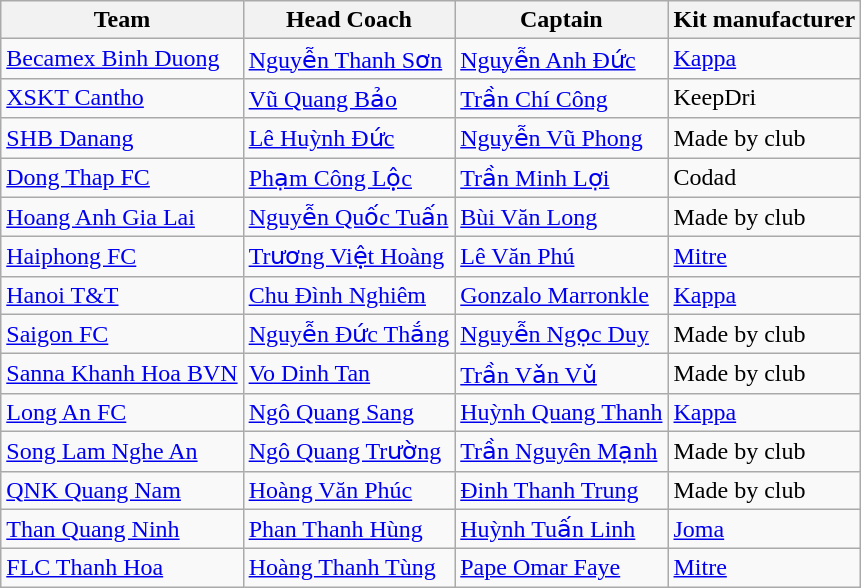<table class="wikitable sortable" style="text-align:left;">
<tr>
<th>Team</th>
<th>Head Coach</th>
<th>Captain</th>
<th>Kit manufacturer</th>
</tr>
<tr>
<td><a href='#'>Becamex Binh Duong</a></td>
<td> <a href='#'>Nguyễn Thanh Sơn</a></td>
<td> <a href='#'>Nguyễn Anh Đức</a></td>
<td> <a href='#'>Kappa</a></td>
</tr>
<tr>
<td><a href='#'>XSKT Cantho</a></td>
<td> <a href='#'>Vũ Quang Bảo</a></td>
<td> <a href='#'>Trần Chí Công</a></td>
<td> KeepDri</td>
</tr>
<tr>
<td><a href='#'>SHB Danang</a></td>
<td> <a href='#'>Lê Huỳnh Đức</a></td>
<td> <a href='#'>Nguyễn Vũ Phong</a></td>
<td>Made by club</td>
</tr>
<tr>
<td><a href='#'>Dong Thap FC</a></td>
<td> <a href='#'>Phạm Công Lộc</a></td>
<td> <a href='#'>Trần Minh Lợi</a></td>
<td> Codad</td>
</tr>
<tr>
<td><a href='#'>Hoang Anh Gia Lai</a></td>
<td> <a href='#'>Nguyễn Quốc Tuấn</a></td>
<td> <a href='#'>Bùi Văn Long</a></td>
<td>Made by club</td>
</tr>
<tr>
<td><a href='#'>Haiphong FC</a></td>
<td> <a href='#'>Trương Việt Hoàng</a></td>
<td> <a href='#'>Lê Văn Phú</a></td>
<td> <a href='#'>Mitre</a></td>
</tr>
<tr>
<td><a href='#'>Hanoi T&T</a></td>
<td> <a href='#'>Chu Đình Nghiêm</a></td>
<td> <a href='#'>Gonzalo Marronkle</a></td>
<td> <a href='#'>Kappa</a></td>
</tr>
<tr>
<td><a href='#'>Saigon FC</a></td>
<td> <a href='#'>Nguyễn Đức Thắng</a></td>
<td> <a href='#'>Nguyễn Ngọc Duy</a></td>
<td>Made by club</td>
</tr>
<tr>
<td><a href='#'>Sanna Khanh Hoa BVN</a></td>
<td> <a href='#'>Vo Dinh Tan</a></td>
<td> <a href='#'>Trần Vǎn Vǔ</a></td>
<td>Made by club</td>
</tr>
<tr>
<td><a href='#'>Long An FC</a></td>
<td> <a href='#'>Ngô Quang Sang</a></td>
<td> <a href='#'>Huỳnh Quang Thanh</a></td>
<td> <a href='#'>Kappa</a></td>
</tr>
<tr>
<td><a href='#'>Song Lam Nghe An</a></td>
<td> <a href='#'>Ngô Quang Trường</a></td>
<td> <a href='#'>Trần Nguyên Mạnh</a></td>
<td>Made by club</td>
</tr>
<tr>
<td><a href='#'>QNK Quang Nam</a></td>
<td> <a href='#'>Hoàng Văn Phúc</a></td>
<td> <a href='#'>Đinh Thanh Trung</a></td>
<td>Made by club</td>
</tr>
<tr>
<td><a href='#'>Than Quang Ninh</a></td>
<td> <a href='#'>Phan Thanh Hùng</a></td>
<td> <a href='#'>Huỳnh Tuấn Linh</a></td>
<td> <a href='#'>Joma</a></td>
</tr>
<tr>
<td><a href='#'>FLC Thanh Hoa</a></td>
<td> <a href='#'>Hoàng Thanh Tùng</a></td>
<td> <a href='#'>Pape Omar Faye</a></td>
<td> <a href='#'>Mitre</a></td>
</tr>
</table>
